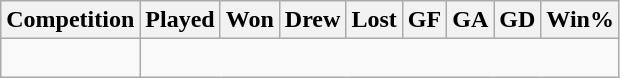<table class="wikitable sortable" style="text-align: center;">
<tr>
<th>Competition</th>
<th>Played</th>
<th>Won</th>
<th>Drew</th>
<th>Lost</th>
<th>GF</th>
<th>GA</th>
<th>GD</th>
<th>Win%</th>
</tr>
<tr>
<td align=left><br></td>
</tr>
</table>
